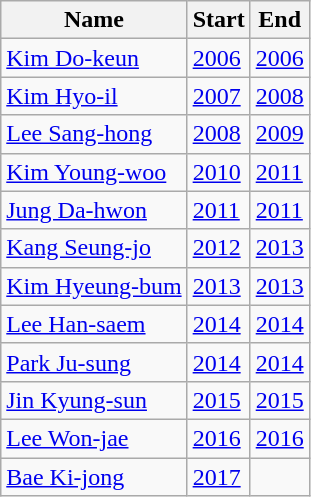<table class="wikitable">
<tr>
<th>Name</th>
<th>Start</th>
<th>End</th>
</tr>
<tr>
<td> <a href='#'>Kim Do-keun</a></td>
<td><a href='#'>2006</a></td>
<td><a href='#'>2006</a></td>
</tr>
<tr>
<td> <a href='#'>Kim Hyo-il</a></td>
<td><a href='#'>2007</a></td>
<td><a href='#'>2008</a></td>
</tr>
<tr>
<td> <a href='#'>Lee Sang-hong</a></td>
<td><a href='#'>2008</a></td>
<td><a href='#'>2009</a></td>
</tr>
<tr>
<td> <a href='#'>Kim Young-woo</a></td>
<td><a href='#'>2010</a></td>
<td><a href='#'>2011</a></td>
</tr>
<tr>
<td> <a href='#'>Jung Da-hwon</a></td>
<td><a href='#'>2011</a></td>
<td><a href='#'>2011</a></td>
</tr>
<tr>
<td> <a href='#'>Kang Seung-jo</a></td>
<td><a href='#'>2012</a></td>
<td><a href='#'>2013</a></td>
</tr>
<tr>
<td> <a href='#'>Kim Hyeung-bum</a></td>
<td><a href='#'>2013</a></td>
<td><a href='#'>2013</a></td>
</tr>
<tr>
<td> <a href='#'>Lee Han-saem</a></td>
<td><a href='#'>2014</a></td>
<td><a href='#'>2014</a></td>
</tr>
<tr>
<td> <a href='#'>Park Ju-sung</a></td>
<td><a href='#'>2014</a></td>
<td><a href='#'>2014</a></td>
</tr>
<tr>
<td> <a href='#'>Jin Kyung-sun</a></td>
<td><a href='#'>2015</a></td>
<td><a href='#'>2015</a></td>
</tr>
<tr>
<td> <a href='#'>Lee Won-jae</a></td>
<td><a href='#'>2016</a></td>
<td><a href='#'>2016</a></td>
</tr>
<tr>
<td> <a href='#'>Bae Ki-jong</a></td>
<td><a href='#'>2017</a></td>
<td></td>
</tr>
</table>
